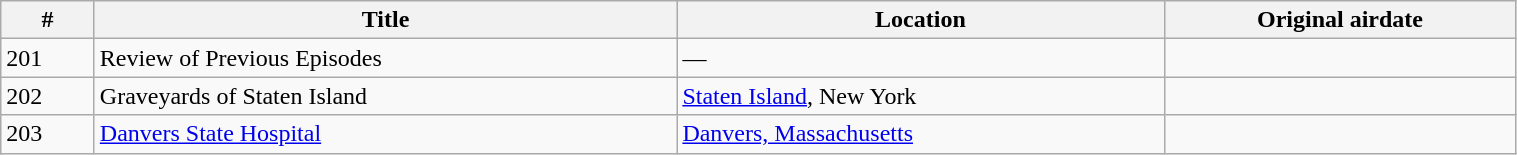<table class="wikitable" style="width:80%;">
<tr>
<th>#</th>
<th>Title</th>
<th>Location</th>
<th>Original airdate</th>
</tr>
<tr>
<td>201</td>
<td>Review of Previous Episodes</td>
<td>—</td>
<td></td>
</tr>
<tr>
<td>202</td>
<td>Graveyards of Staten Island</td>
<td><a href='#'>Staten Island</a>, New York</td>
<td></td>
</tr>
<tr>
<td>203</td>
<td><a href='#'>Danvers State Hospital</a></td>
<td><a href='#'>Danvers, Massachusetts</a></td>
<td></td>
</tr>
</table>
